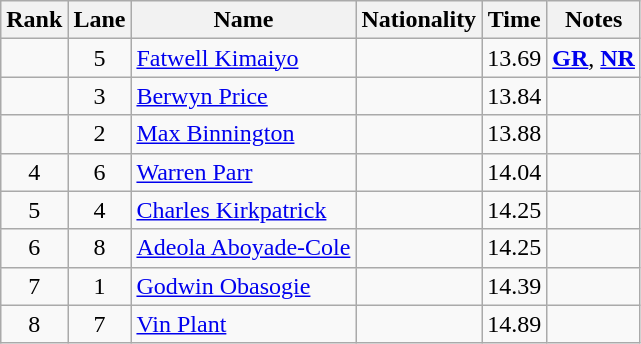<table class="wikitable sortable" style=" text-align:center;">
<tr>
<th scope=col>Rank</th>
<th scope=col>Lane</th>
<th scope=col>Name</th>
<th scope=col>Nationality</th>
<th scope=col>Time</th>
<th scope=col>Notes</th>
</tr>
<tr>
<td></td>
<td>5</td>
<td style="text-align:left;"><a href='#'>Fatwell Kimaiyo</a></td>
<td style="text-align:left;"></td>
<td>13.69</td>
<td><strong><a href='#'>GR</a></strong>, <strong><a href='#'>NR</a></strong></td>
</tr>
<tr>
<td></td>
<td>3</td>
<td style="text-align:left;"><a href='#'>Berwyn Price</a></td>
<td style="text-align:left;"></td>
<td>13.84</td>
<td></td>
</tr>
<tr>
<td></td>
<td>2</td>
<td style="text-align:left;"><a href='#'>Max Binnington</a></td>
<td style="text-align:left;"></td>
<td>13.88</td>
<td></td>
</tr>
<tr>
<td>4</td>
<td>6</td>
<td style="text-align:left;"><a href='#'>Warren Parr</a></td>
<td style="text-align:left;"></td>
<td>14.04</td>
<td></td>
</tr>
<tr>
<td>5</td>
<td>4</td>
<td style="text-align:left;"><a href='#'>Charles Kirkpatrick</a></td>
<td style="text-align:left;"></td>
<td>14.25</td>
<td></td>
</tr>
<tr>
<td>6</td>
<td>8</td>
<td style="text-align:left;"><a href='#'>Adeola Aboyade-Cole</a></td>
<td style="text-align:left;"></td>
<td>14.25</td>
<td></td>
</tr>
<tr>
<td>7</td>
<td>1</td>
<td style="text-align:left;"><a href='#'>Godwin Obasogie</a></td>
<td style="text-align:left;"></td>
<td>14.39</td>
<td></td>
</tr>
<tr>
<td>8</td>
<td>7</td>
<td style="text-align:left;"><a href='#'>Vin Plant</a></td>
<td style="text-align:left;"></td>
<td>14.89</td>
<td></td>
</tr>
</table>
